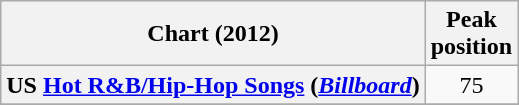<table class="wikitable plainrowheaders sortable">
<tr>
<th scope="col">Chart (2012)</th>
<th scope="col">Peak<br>position</th>
</tr>
<tr>
<th scope="row">US <a href='#'>Hot R&B/Hip-Hop Songs</a> (<em><a href='#'>Billboard</a></em>)</th>
<td style="text-align:center;">75</td>
</tr>
<tr>
</tr>
</table>
